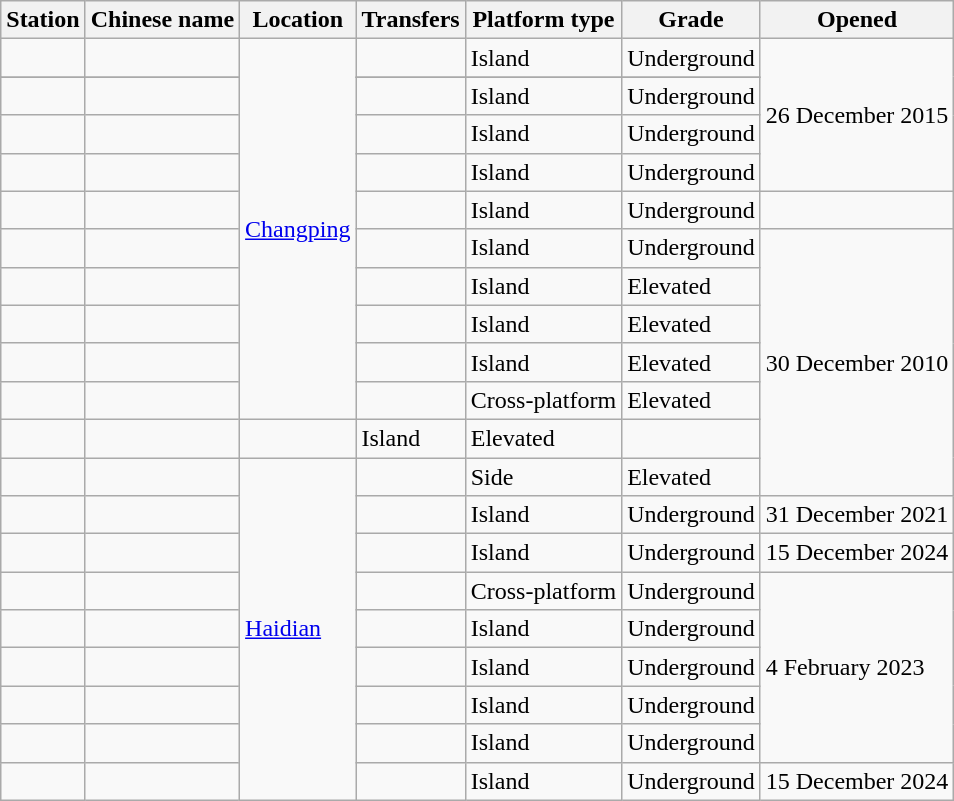<table class=wikitable>
<tr>
<th>Station</th>
<th>Chinese name</th>
<th>Location</th>
<th>Transfers</th>
<th>Platform type</th>
<th>Grade</th>
<th>Opened</th>
</tr>
<tr>
<td></td>
<td><span></span></td>
<td rowspan=11><a href='#'>Changping</a></td>
<td></td>
<td>Island</td>
<td>Underground</td>
<td rowspan=5>26 December 2015</td>
</tr>
<tr>
</tr>
<tr>
<td></td>
<td><span></span></td>
<td></td>
<td>Island</td>
<td>Underground</td>
</tr>
<tr>
<td></td>
<td><span></span></td>
<td></td>
<td>Island</td>
<td>Underground</td>
</tr>
<tr>
<td></td>
<td><span></span></td>
<td></td>
<td>Island</td>
<td>Underground</td>
</tr>
<tr>
<td></td>
<td><span></span></td>
<td></td>
<td>Island</td>
<td>Underground</td>
</tr>
<tr>
<td></td>
<td><span></span></td>
<td></td>
<td>Island</td>
<td>Underground</td>
<td rowspan=7>30 December 2010</td>
</tr>
<tr>
<td></td>
<td><span></span></td>
<td></td>
<td>Island</td>
<td>Elevated</td>
</tr>
<tr>
<td></td>
<td><span></span></td>
<td></td>
<td>Island</td>
<td>Elevated</td>
</tr>
<tr>
<td></td>
<td><span></span></td>
<td></td>
<td>Island</td>
<td>Elevated</td>
</tr>
<tr>
<td></td>
<td><span></span></td>
<td></td>
<td>Cross-platform</td>
<td>Elevated</td>
</tr>
<tr>
<td></td>
<td><span></span></td>
<td></td>
<td>Island</td>
<td>Elevated</td>
</tr>
<tr>
<td></td>
<td><span></span></td>
<td rowspan=9><a href='#'>Haidian</a></td>
<td></td>
<td>Side</td>
<td>Elevated</td>
</tr>
<tr>
<td></td>
<td><span></span></td>
<td> <br></td>
<td>Island</td>
<td>Underground</td>
<td>31 December 2021</td>
</tr>
<tr>
<td></td>
<td><span></span></td>
<td></td>
<td>Island</td>
<td>Underground</td>
<td>15 December 2024</td>
</tr>
<tr>
<td></td>
<td><span></span></td>
<td></td>
<td>Cross-platform</td>
<td>Underground</td>
<td rowspan=5>4 February 2023</td>
</tr>
<tr>
<td></td>
<td><span></span></td>
<td></td>
<td>Island</td>
<td>Underground</td>
</tr>
<tr>
<td></td>
<td><span></span></td>
<td></td>
<td>Island</td>
<td>Underground</td>
</tr>
<tr>
<td></td>
<td><span></span></td>
<td></td>
<td>Island</td>
<td>Underground</td>
</tr>
<tr>
<td></td>
<td><span></span></td>
<td></td>
<td>Island</td>
<td>Underground</td>
</tr>
<tr>
<td></td>
<td><span></span></td>
<td></td>
<td>Island</td>
<td>Underground</td>
<td>15 December 2024</td>
</tr>
</table>
